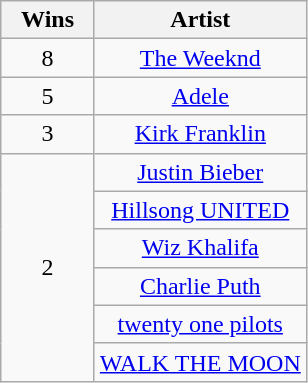<table class="wikitable" rowspan="2" style="text-align:center;">
<tr>
<th scope="col" style="width:55px;">Wins</th>
<th scope="col" style="text-align:center;">Artist</th>
</tr>
<tr>
<td style="text-align:center">8</td>
<td><a href='#'>The Weeknd</a></td>
</tr>
<tr>
<td style="text-align:center">5</td>
<td><a href='#'>Adele</a></td>
</tr>
<tr>
<td style="text-align:center">3</td>
<td><a href='#'>Kirk Franklin</a></td>
</tr>
<tr>
<td rowspan="6" style="text-align:center">2</td>
<td><a href='#'>Justin Bieber</a></td>
</tr>
<tr>
<td><a href='#'>Hillsong UNITED</a></td>
</tr>
<tr>
<td><a href='#'>Wiz Khalifa</a></td>
</tr>
<tr>
<td><a href='#'>Charlie Puth</a></td>
</tr>
<tr>
<td><a href='#'>twenty one pilots</a></td>
</tr>
<tr>
<td><a href='#'>WALK THE MOON</a></td>
</tr>
</table>
